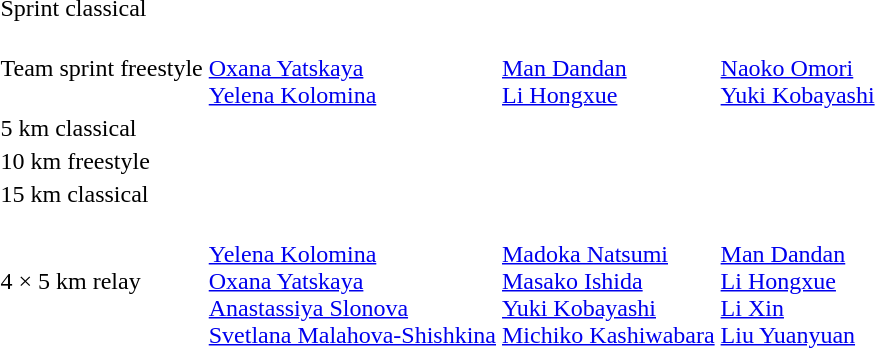<table>
<tr>
<td>Sprint classical<br></td>
<td></td>
<td></td>
<td></td>
</tr>
<tr>
<td>Team sprint freestyle<br></td>
<td><br><a href='#'>Oxana Yatskaya</a><br><a href='#'>Yelena Kolomina</a></td>
<td><br><a href='#'>Man Dandan</a><br><a href='#'>Li Hongxue</a></td>
<td><br><a href='#'>Naoko Omori</a><br><a href='#'>Yuki Kobayashi</a></td>
</tr>
<tr>
<td>5 km classical<br></td>
<td></td>
<td></td>
<td></td>
</tr>
<tr>
<td>10 km freestyle<br></td>
<td></td>
<td></td>
<td></td>
</tr>
<tr>
<td>15 km classical<br></td>
<td></td>
<td></td>
<td></td>
</tr>
<tr>
<td>4 × 5 km relay<br></td>
<td><br><a href='#'>Yelena Kolomina</a><br><a href='#'>Oxana Yatskaya</a><br><a href='#'>Anastassiya Slonova</a><br><a href='#'>Svetlana Malahova-Shishkina</a></td>
<td><br><a href='#'>Madoka Natsumi</a><br><a href='#'>Masako Ishida</a><br><a href='#'>Yuki Kobayashi</a><br><a href='#'>Michiko Kashiwabara</a></td>
<td><br><a href='#'>Man Dandan</a><br><a href='#'>Li Hongxue</a><br><a href='#'>Li Xin</a><br><a href='#'>Liu Yuanyuan</a></td>
</tr>
</table>
